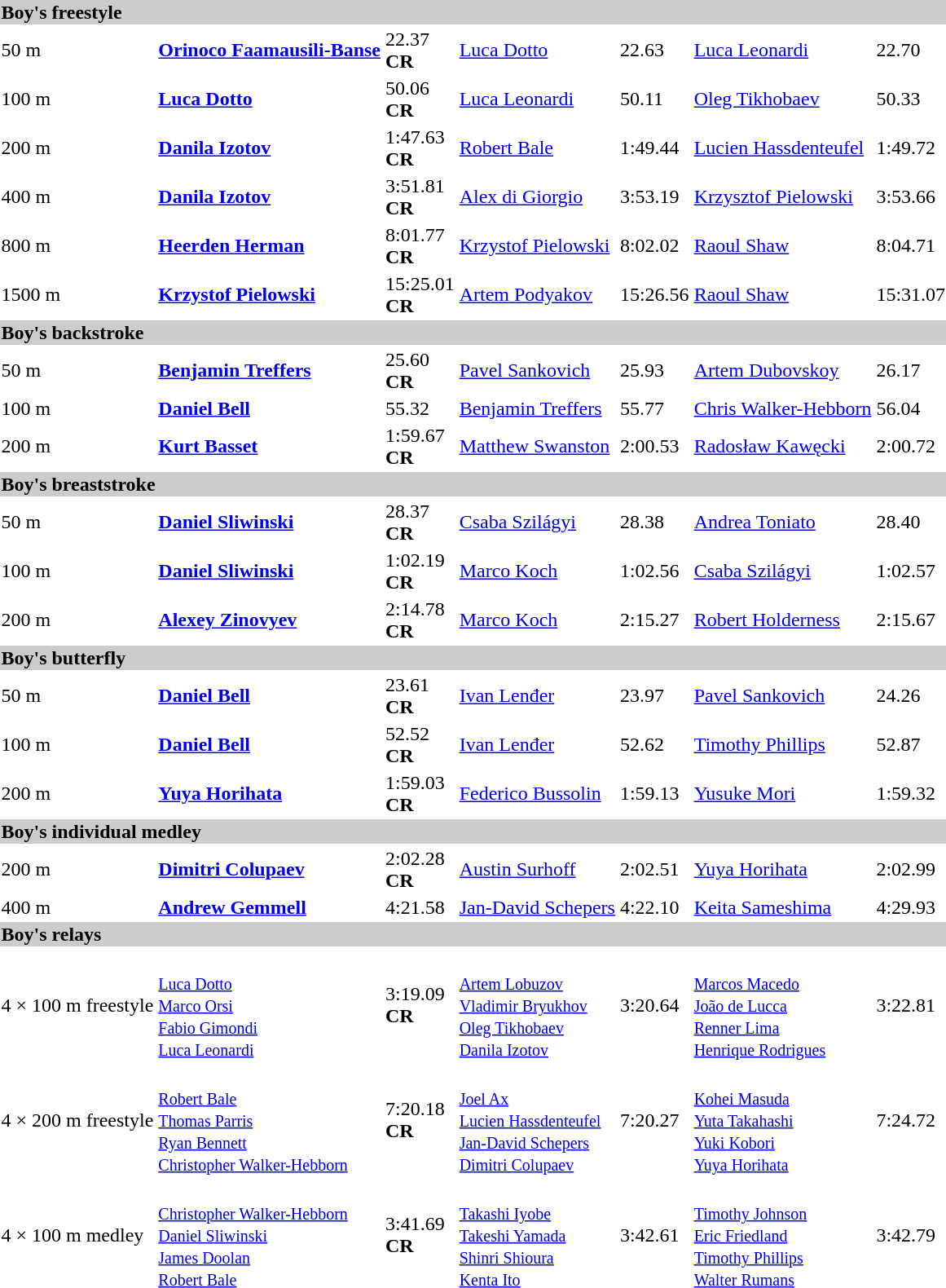<table>
<tr bgcolor="#cccccc">
<td colspan=7><strong>Boy's freestyle</strong></td>
</tr>
<tr>
<td>50 m</td>
<td><strong><a href='#'>Orinoco Faamausili-Banse</a></strong> <br><small></small></td>
<td>22.37<br><strong>CR</strong></td>
<td><a href='#'>Luca Dotto</a><br><small></small></td>
<td>22.63</td>
<td><a href='#'>Luca Leonardi</a><br><small></small></td>
<td>22.70</td>
</tr>
<tr>
<td>100 m</td>
<td><strong><a href='#'>Luca Dotto</a></strong> <br><small></small></td>
<td>50.06<br><strong>CR</strong></td>
<td><a href='#'>Luca Leonardi</a><br><small></small></td>
<td>50.11</td>
<td><a href='#'>Oleg Tikhobaev</a><br><small></small></td>
<td>50.33</td>
</tr>
<tr>
<td>200 m</td>
<td><strong><a href='#'>Danila Izotov</a></strong> <br><small></small></td>
<td>1:47.63<br><strong>CR</strong></td>
<td><a href='#'>Robert Bale</a><br><small></small></td>
<td>1:49.44</td>
<td><a href='#'>Lucien Hassdenteufel</a><br><small></small></td>
<td>1:49.72</td>
</tr>
<tr>
<td>400 m</td>
<td><strong><a href='#'>Danila Izotov</a></strong> <br><small></small></td>
<td>3:51.81 <br> <strong>CR</strong></td>
<td><a href='#'>Alex di Giorgio</a> <br><small></small></td>
<td>3:53.19</td>
<td><a href='#'>Krzysztof Pielowski</a> <br><small></small></td>
<td>3:53.66</td>
</tr>
<tr>
<td>800 m</td>
<td><strong><a href='#'>Heerden Herman</a></strong> <br><small></small></td>
<td>8:01.77<br><strong>CR</strong></td>
<td><a href='#'>Krzystof Pielowski</a><br><small></small></td>
<td>8:02.02</td>
<td><a href='#'>Raoul Shaw</a><br><small></small></td>
<td>8:04.71</td>
</tr>
<tr>
<td>1500 m</td>
<td><strong><a href='#'>Krzystof Pielowski</a></strong> <br><small></small></td>
<td>15:25.01<br><strong>CR</strong></td>
<td><a href='#'>Artem Podyakov</a><br><small></small></td>
<td>15:26.56</td>
<td><a href='#'>Raoul Shaw</a><br><small></small></td>
<td>15:31.07</td>
</tr>
<tr bgcolor="#cccccc">
<td colspan=7><strong>Boy's backstroke</strong></td>
</tr>
<tr>
<td>50 m</td>
<td><strong><a href='#'>Benjamin Treffers</a></strong> <br><small></small></td>
<td>25.60<br><strong>CR</strong></td>
<td><a href='#'>Pavel Sankovich</a><br><small></small></td>
<td>25.93</td>
<td><a href='#'>Artem Dubovskoy</a><br><small></small></td>
<td>26.17</td>
</tr>
<tr>
<td>100 m</td>
<td><strong><a href='#'>Daniel Bell</a></strong> <br><small></small></td>
<td>55.32</td>
<td><a href='#'>Benjamin Treffers</a><br><small></small></td>
<td>55.77</td>
<td><a href='#'>Chris Walker-Hebborn</a><br><small></small></td>
<td>56.04</td>
</tr>
<tr>
<td>200 m</td>
<td><strong><a href='#'>Kurt Basset</a></strong> <br><small></small></td>
<td>1:59.67<br><strong>CR</strong></td>
<td><a href='#'>Matthew Swanston</a><br><small></small></td>
<td>2:00.53</td>
<td><a href='#'>Radosław Kawęcki</a><br><small></small></td>
<td>2:00.72</td>
</tr>
<tr bgcolor="#cccccc">
<td colspan=7><strong>Boy's breaststroke</strong></td>
</tr>
<tr>
<td>50 m</td>
<td><strong><a href='#'>Daniel Sliwinski</a></strong> <br><small></small></td>
<td>28.37<br><strong>CR</strong></td>
<td><a href='#'>Csaba Szilágyi</a><br><small></small></td>
<td>28.38</td>
<td><a href='#'>Andrea Toniato</a><br><small></small></td>
<td>28.40</td>
</tr>
<tr>
<td>100 m</td>
<td><strong><a href='#'>Daniel Sliwinski</a></strong> <br><small></small></td>
<td>1:02.19<br><strong>CR</strong></td>
<td><a href='#'>Marco Koch</a><br><small></small></td>
<td>1:02.56</td>
<td><a href='#'>Csaba Szilágyi</a><br><small></small></td>
<td>1:02.57</td>
</tr>
<tr>
<td>200 m</td>
<td><strong><a href='#'>Alexey Zinovyev</a></strong> <br><small></small></td>
<td>2:14.78<br><strong>CR</strong></td>
<td><a href='#'>Marco Koch</a><br><small></small></td>
<td>2:15.27</td>
<td><a href='#'>Robert Holderness</a><br><small></small></td>
<td>2:15.67</td>
</tr>
<tr bgcolor="#cccccc">
<td colspan=7><strong>Boy's butterfly</strong></td>
</tr>
<tr>
<td>50 m</td>
<td><strong><a href='#'>Daniel Bell</a></strong> <br><small></small></td>
<td>23.61<br><strong>CR</strong></td>
<td><a href='#'>Ivan Lenđer</a><br><small></small></td>
<td>23.97</td>
<td><a href='#'>Pavel Sankovich</a><br><small></small></td>
<td>24.26</td>
</tr>
<tr>
<td>100 m</td>
<td><strong><a href='#'>Daniel Bell</a></strong> <br><small></small></td>
<td>52.52<br><strong>CR</strong></td>
<td><a href='#'>Ivan Lenđer</a><br><small></small></td>
<td>52.62</td>
<td><a href='#'>Timothy Phillips</a><br><small></small></td>
<td>52.87</td>
</tr>
<tr>
<td>200 m</td>
<td><strong><a href='#'>Yuya Horihata</a></strong> <br><small></small></td>
<td>1:59.03<br><strong>CR</strong></td>
<td><a href='#'>Federico Bussolin</a><br><small></small></td>
<td>1:59.13</td>
<td><a href='#'>Yusuke Mori</a><br><small></small></td>
<td>1:59.32</td>
</tr>
<tr bgcolor="#cccccc">
<td colspan=7><strong>Boy's individual medley</strong></td>
</tr>
<tr>
<td>200 m</td>
<td><strong><a href='#'>Dimitri Colupaev</a></strong> <br><small></small></td>
<td>2:02.28<br><strong>CR</strong></td>
<td><a href='#'>Austin Surhoff</a><br><small></small></td>
<td>2:02.51</td>
<td><a href='#'>Yuya Horihata</a><br><small></small></td>
<td>2:02.99</td>
</tr>
<tr>
<td>400 m</td>
<td><strong><a href='#'>Andrew Gemmell</a></strong> <br><small></small></td>
<td>4:21.58</td>
<td><a href='#'>Jan-David Schepers</a><br><small></small></td>
<td>4:22.10</td>
<td><a href='#'>Keita Sameshima</a><br><small></small></td>
<td>4:29.93</td>
</tr>
<tr bgcolor="#cccccc">
<td colspan=7><strong>Boy's relays</strong></td>
</tr>
<tr>
<td>4 × 100 m freestyle</td>
<td><strong></strong> <br><small><a href='#'>Luca Dotto</a><br><a href='#'>Marco Orsi</a><br><a href='#'>Fabio Gimondi</a><br><a href='#'>Luca Leonardi</a></small></td>
<td>3:19.09<br><strong>CR</strong></td>
<td> <br><small><a href='#'>Artem Lobuzov</a><br><a href='#'>Vladimir Bryukhov</a><br><a href='#'>Oleg Tikhobaev</a><br><a href='#'>Danila Izotov</a></small></td>
<td>3:20.64</td>
<td> <br><small><a href='#'>Marcos Macedo</a><br><a href='#'>João de Lucca</a><br><a href='#'>Renner Lima</a><br><a href='#'>Henrique Rodrigues</a></small></td>
<td>3:22.81</td>
</tr>
<tr>
<td>4 × 200 m freestyle</td>
<td><strong></strong> <br><small><a href='#'>Robert Bale</a><br><a href='#'>Thomas Parris</a><br><a href='#'>Ryan Bennett</a><br><a href='#'>Christopher Walker-Hebborn</a> </small></td>
<td>7:20.18<br><strong>CR</strong></td>
<td><br><small><a href='#'>Joel Ax</a><br><a href='#'>Lucien Hassdenteufel</a><br><a href='#'>Jan-David Schepers</a><br><a href='#'>Dimitri Colupaev</a> </small></td>
<td>7:20.27</td>
<td><br><small><a href='#'>Kohei Masuda</a><br><a href='#'>Yuta Takahashi</a><br><a href='#'>Yuki Kobori</a><br><a href='#'>Yuya Horihata</a></small></td>
<td>7:24.72</td>
</tr>
<tr>
<td>4 × 100 m medley</td>
<td><strong></strong> <br><small><a href='#'>Christopher Walker-Hebborn</a><br><a href='#'>Daniel Sliwinski</a><br><a href='#'>James Doolan</a><br><a href='#'>Robert Bale</a></small></td>
<td>3:41.69<br><strong>CR</strong></td>
<td><br><small><a href='#'>Takashi Iyobe</a><br><a href='#'>Takeshi Yamada</a><br><a href='#'>Shinri Shioura</a><br><a href='#'>Kenta Ito</a></small></td>
<td>3:42.61</td>
<td><br><small><a href='#'>Timothy Johnson</a><br><a href='#'>Eric Friedland</a><br><a href='#'>Timothy Phillips</a><br><a href='#'>Walter Rumans</a></small></td>
<td>3:42.79</td>
</tr>
</table>
